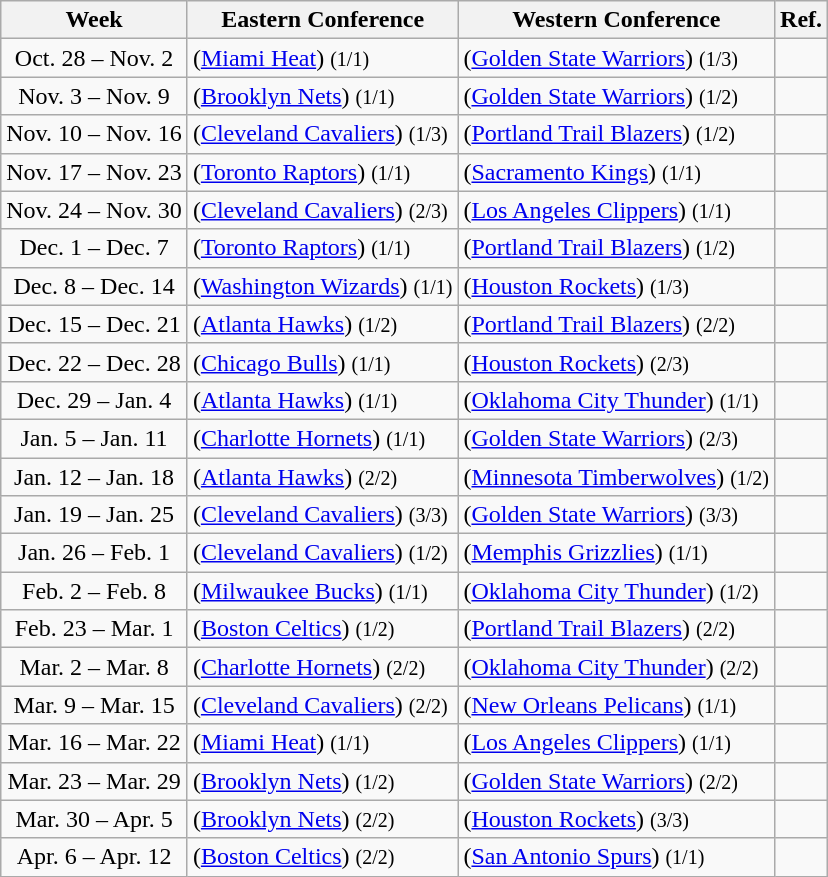<table class="wikitable sortable" style="text-align:left">
<tr>
<th>Week</th>
<th>Eastern Conference</th>
<th>Western Conference</th>
<th class=unsortable>Ref.</th>
</tr>
<tr>
<td align=center>Oct. 28 – Nov. 2</td>
<td> (<a href='#'>Miami Heat</a>) <small>(1/1)</small></td>
<td> (<a href='#'>Golden State Warriors</a>) <small>(1/3)</small></td>
<td align=center></td>
</tr>
<tr>
<td align=center>Nov. 3 – Nov. 9</td>
<td> (<a href='#'>Brooklyn Nets</a>) <small>(1/1)</small></td>
<td> (<a href='#'>Golden State Warriors</a>) <small>(1/2)</small></td>
<td align=center></td>
</tr>
<tr>
<td align=center>Nov. 10 – Nov. 16</td>
<td> (<a href='#'>Cleveland Cavaliers</a>) <small>(1/3)</small></td>
<td> (<a href='#'>Portland Trail Blazers</a>) <small>(1/2)</small></td>
<td align=center></td>
</tr>
<tr>
<td align=center>Nov. 17 – Nov. 23</td>
<td> (<a href='#'>Toronto Raptors</a>) <small>(1/1)</small></td>
<td> (<a href='#'>Sacramento Kings</a>) <small>(1/1)</small></td>
<td align=center></td>
</tr>
<tr>
<td align=center>Nov. 24 – Nov. 30</td>
<td> (<a href='#'>Cleveland Cavaliers</a>) <small>(2/3)</small></td>
<td> (<a href='#'>Los Angeles Clippers</a>) <small>(1/1)</small></td>
<td align=center></td>
</tr>
<tr>
<td align=center>Dec. 1 – Dec. 7</td>
<td> (<a href='#'>Toronto Raptors</a>) <small>(1/1)</small></td>
<td> (<a href='#'>Portland Trail Blazers</a>) <small>(1/2)</small></td>
<td align=center></td>
</tr>
<tr>
<td align=center>Dec. 8 – Dec. 14</td>
<td> (<a href='#'>Washington Wizards</a>) <small>(1/1)</small></td>
<td> (<a href='#'>Houston Rockets</a>) <small>(1/3)</small></td>
<td align=center></td>
</tr>
<tr>
<td align=center>Dec. 15 – Dec. 21</td>
<td> (<a href='#'>Atlanta Hawks</a>) <small>(1/2)</small></td>
<td> (<a href='#'>Portland Trail Blazers</a>) <small>(2/2)</small></td>
<td align=center></td>
</tr>
<tr>
<td align=center>Dec. 22 – Dec. 28</td>
<td> (<a href='#'>Chicago Bulls</a>) <small>(1/1)</small></td>
<td> (<a href='#'>Houston Rockets</a>) <small>(2/3)</small></td>
<td align=center></td>
</tr>
<tr>
<td align=center>Dec. 29 – Jan. 4</td>
<td> (<a href='#'>Atlanta Hawks</a>) <small>(1/1)</small></td>
<td> (<a href='#'>Oklahoma City Thunder</a>) <small>(1/1)</small></td>
<td align=center></td>
</tr>
<tr>
<td align=center>Jan. 5 – Jan. 11</td>
<td> (<a href='#'>Charlotte Hornets</a>) <small>(1/1)</small></td>
<td> (<a href='#'>Golden State Warriors</a>) <small>(2/3)</small></td>
<td align=center></td>
</tr>
<tr>
<td align=center>Jan. 12 – Jan. 18</td>
<td> (<a href='#'>Atlanta Hawks</a>) <small>(2/2)</small></td>
<td> (<a href='#'>Minnesota Timberwolves</a>) <small>(1/2)</small></td>
<td align=center></td>
</tr>
<tr>
<td align=center>Jan. 19 – Jan. 25</td>
<td> (<a href='#'>Cleveland Cavaliers</a>) <small>(3/3)</small></td>
<td> (<a href='#'>Golden State Warriors</a>) <small>(3/3)</small></td>
<td align=center></td>
</tr>
<tr>
<td align=center>Jan. 26 – Feb. 1</td>
<td> (<a href='#'>Cleveland Cavaliers</a>) <small>(1/2)</small></td>
<td> (<a href='#'>Memphis Grizzlies</a>) <small>(1/1)</small></td>
<td align=center></td>
</tr>
<tr>
<td align=center>Feb. 2 – Feb. 8</td>
<td> (<a href='#'>Milwaukee Bucks</a>) <small>(1/1)</small></td>
<td> (<a href='#'>Oklahoma City Thunder</a>) <small>(1/2)</small></td>
<td align=center></td>
</tr>
<tr>
<td align=center>Feb. 23 – Mar. 1</td>
<td> (<a href='#'>Boston Celtics</a>) <small>(1/2)</small></td>
<td> (<a href='#'>Portland Trail Blazers</a>) <small>(2/2)</small></td>
<td align=center></td>
</tr>
<tr>
<td align=center>Mar. 2 – Mar. 8</td>
<td> (<a href='#'>Charlotte Hornets</a>) <small>(2/2)</small></td>
<td> (<a href='#'>Oklahoma City Thunder</a>) <small>(2/2)</small></td>
<td align=center></td>
</tr>
<tr>
<td align=center>Mar. 9 – Mar. 15</td>
<td> (<a href='#'>Cleveland Cavaliers</a>) <small>(2/2)</small></td>
<td> (<a href='#'>New Orleans Pelicans</a>) <small>(1/1)</small></td>
<td align=center></td>
</tr>
<tr>
<td align=center>Mar. 16 – Mar. 22</td>
<td> (<a href='#'>Miami Heat</a>) <small>(1/1)</small></td>
<td> (<a href='#'>Los Angeles Clippers</a>) <small>(1/1)</small></td>
<td align=center></td>
</tr>
<tr>
<td align=center>Mar. 23 – Mar. 29</td>
<td> (<a href='#'>Brooklyn Nets</a>) <small>(1/2)</small></td>
<td> (<a href='#'>Golden State Warriors</a>) <small>(2/2)</small></td>
<td align=center></td>
</tr>
<tr>
<td align=center>Mar. 30 – Apr. 5</td>
<td> (<a href='#'>Brooklyn Nets</a>) <small>(2/2)</small></td>
<td> (<a href='#'>Houston Rockets</a>) <small>(3/3)</small></td>
<td align=center></td>
</tr>
<tr>
<td align=center>Apr. 6 – Apr. 12</td>
<td> (<a href='#'>Boston Celtics</a>) <small>(2/2)</small></td>
<td> (<a href='#'>San Antonio Spurs</a>) <small>(1/1)</small></td>
<td align=center></td>
</tr>
</table>
